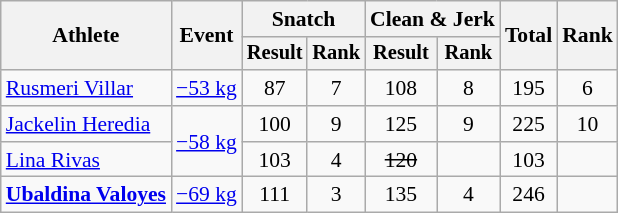<table class="wikitable" style="font-size:90%">
<tr>
<th rowspan="2">Athlete</th>
<th rowspan="2">Event</th>
<th colspan="2">Snatch</th>
<th colspan="2">Clean & Jerk</th>
<th rowspan="2">Total</th>
<th rowspan="2">Rank</th>
</tr>
<tr style="font-size:95%">
<th>Result</th>
<th>Rank</th>
<th>Result</th>
<th>Rank</th>
</tr>
<tr align=center>
<td align=left><a href='#'>Rusmeri Villar</a></td>
<td align=left><a href='#'>−53 kg</a></td>
<td>87</td>
<td>7</td>
<td>108</td>
<td>8</td>
<td>195</td>
<td>6</td>
</tr>
<tr align=center>
<td align=left><a href='#'>Jackelin Heredia</a></td>
<td align=left rowspan=2><a href='#'>−58 kg</a></td>
<td>100</td>
<td>9</td>
<td>125</td>
<td>9</td>
<td>225</td>
<td>10</td>
</tr>
<tr align=center>
<td align=left><a href='#'>Lina Rivas</a></td>
<td>103</td>
<td>4</td>
<td><s>120</s></td>
<td></td>
<td>103</td>
<td></td>
</tr>
<tr align=center>
<td align=left><strong><a href='#'>Ubaldina Valoyes</a></strong></td>
<td align=left><a href='#'>−69 kg</a></td>
<td>111</td>
<td>3</td>
<td>135</td>
<td>4</td>
<td>246</td>
<td></td>
</tr>
</table>
